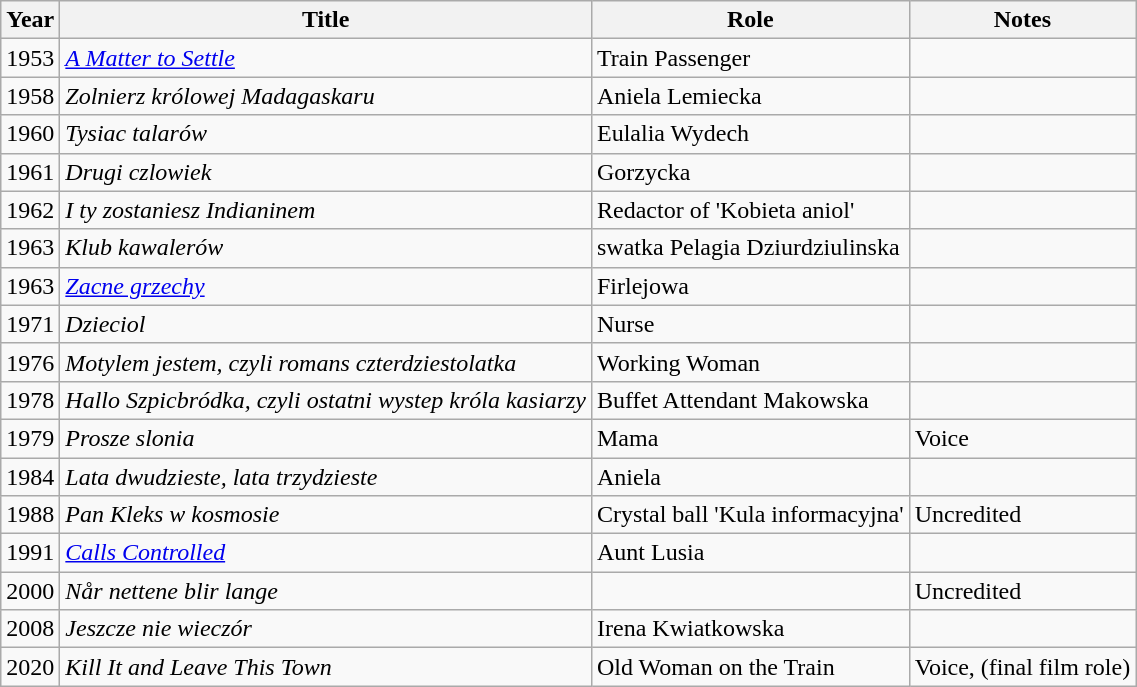<table class="wikitable">
<tr>
<th>Year</th>
<th>Title</th>
<th>Role</th>
<th>Notes</th>
</tr>
<tr>
<td>1953</td>
<td><em><a href='#'>A Matter to Settle</a></em></td>
<td>Train Passenger</td>
<td></td>
</tr>
<tr>
<td>1958</td>
<td><em>Zolnierz królowej Madagaskaru</em></td>
<td>Aniela Lemiecka</td>
<td></td>
</tr>
<tr>
<td>1960</td>
<td><em>Tysiac talarów</em></td>
<td>Eulalia Wydech</td>
<td></td>
</tr>
<tr>
<td>1961</td>
<td><em>Drugi czlowiek</em></td>
<td>Gorzycka</td>
<td></td>
</tr>
<tr>
<td>1962</td>
<td><em>I ty zostaniesz Indianinem</em></td>
<td>Redactor of 'Kobieta aniol'</td>
<td></td>
</tr>
<tr>
<td>1963</td>
<td><em>Klub kawalerów</em></td>
<td>swatka Pelagia Dziurdziulinska</td>
<td></td>
</tr>
<tr>
<td>1963</td>
<td><em><a href='#'>Zacne grzechy</a></em></td>
<td>Firlejowa</td>
<td></td>
</tr>
<tr>
<td>1971</td>
<td><em>Dzieciol</em></td>
<td>Nurse</td>
<td></td>
</tr>
<tr>
<td>1976</td>
<td><em>Motylem jestem, czyli romans czterdziestolatka</em></td>
<td>Working Woman</td>
<td></td>
</tr>
<tr>
<td>1978</td>
<td><em>Hallo Szpicbródka, czyli ostatni wystep króla kasiarzy</em></td>
<td>Buffet Attendant Makowska</td>
<td></td>
</tr>
<tr>
<td>1979</td>
<td><em>Prosze slonia</em></td>
<td>Mama</td>
<td>Voice</td>
</tr>
<tr>
<td>1984</td>
<td><em>Lata dwudzieste, lata trzydzieste</em></td>
<td>Aniela</td>
<td></td>
</tr>
<tr>
<td>1988</td>
<td><em>Pan Kleks w kosmosie</em></td>
<td>Crystal ball 'Kula informacyjna'</td>
<td>Uncredited</td>
</tr>
<tr>
<td>1991</td>
<td><em><a href='#'>Calls Controlled</a></em></td>
<td>Aunt Lusia</td>
<td></td>
</tr>
<tr>
<td>2000</td>
<td><em>Når nettene blir lange</em></td>
<td></td>
<td>Uncredited</td>
</tr>
<tr>
<td>2008</td>
<td><em>Jeszcze nie wieczór</em></td>
<td>Irena Kwiatkowska</td>
<td></td>
</tr>
<tr>
<td>2020</td>
<td><em>Kill It and Leave This Town</em></td>
<td>Old Woman on the Train</td>
<td>Voice, (final film role)</td>
</tr>
</table>
